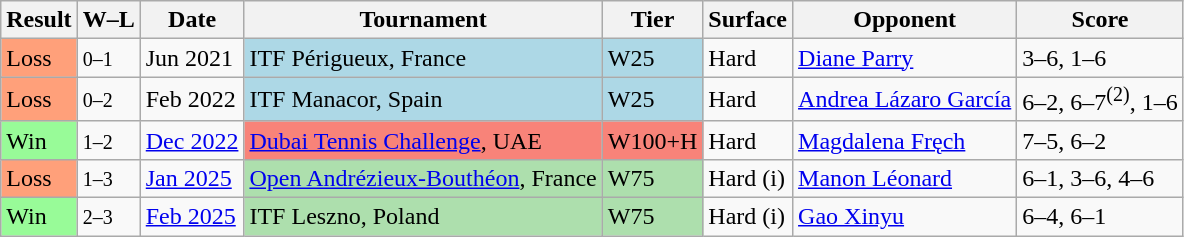<table class="sortable wikitable">
<tr>
<th>Result</th>
<th class="unsortable">W–L</th>
<th>Date</th>
<th>Tournament</th>
<th>Tier</th>
<th>Surface</th>
<th>Opponent</th>
<th class="unsortable">Score</th>
</tr>
<tr>
<td style="background:#ffa07a;">Loss</td>
<td><small>0–1</small></td>
<td>Jun 2021</td>
<td style="background:lightblue;">ITF Périgueux, France</td>
<td style="background:lightblue;">W25</td>
<td>Hard</td>
<td> <a href='#'>Diane Parry</a></td>
<td>3–6, 1–6</td>
</tr>
<tr>
<td style="background:#ffa07a;">Loss</td>
<td><small>0–2</small></td>
<td>Feb 2022</td>
<td style="background:lightblue;">ITF Manacor, Spain</td>
<td style="background:lightblue;">W25</td>
<td>Hard</td>
<td> <a href='#'>Andrea Lázaro García</a></td>
<td>6–2, 6–7<sup>(2)</sup>, 1–6</td>
</tr>
<tr>
<td style="background:#98fb98;">Win</td>
<td><small>1–2</small></td>
<td><a href='#'>Dec 2022</a></td>
<td style="background:#f88379;"><a href='#'>Dubai Tennis Challenge</a>, UAE</td>
<td style="background:#f88379;">W100+H</td>
<td>Hard</td>
<td> <a href='#'>Magdalena Fręch</a></td>
<td>7–5, 6–2</td>
</tr>
<tr>
<td style="background:#ffa07a">Loss</td>
<td><small>1–3</small></td>
<td><a href='#'>Jan 2025</a></td>
<td style="background:#addfad;"><a href='#'>Open Andrézieux-Bouthéon</a>, France</td>
<td style="background:#addfad;">W75</td>
<td>Hard (i)</td>
<td> <a href='#'>Manon Léonard</a></td>
<td>6–1, 3–6, 4–6</td>
</tr>
<tr>
<td style="background:#98fb98;">Win</td>
<td><small>2–3</small></td>
<td><a href='#'>Feb 2025</a></td>
<td style="background:#addfad;">ITF Leszno, Poland</td>
<td style="background:#addfad;">W75</td>
<td>Hard (i)</td>
<td> <a href='#'>Gao Xinyu</a></td>
<td>6–4, 6–1</td>
</tr>
</table>
